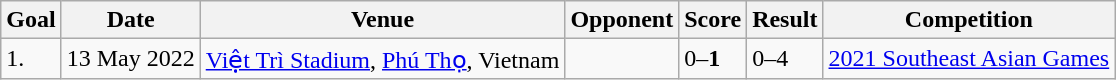<table class="wikitable">
<tr>
<th>Goal</th>
<th>Date</th>
<th>Venue</th>
<th>Opponent</th>
<th>Score</th>
<th>Result</th>
<th>Competition</th>
</tr>
<tr>
<td>1.</td>
<td>13 May 2022</td>
<td><a href='#'>Việt Trì Stadium</a>, <a href='#'>Phú Thọ</a>, Vietnam</td>
<td></td>
<td>0–<strong>1</strong></td>
<td>0–4</td>
<td><a href='#'>2021 Southeast Asian Games</a></td>
</tr>
</table>
